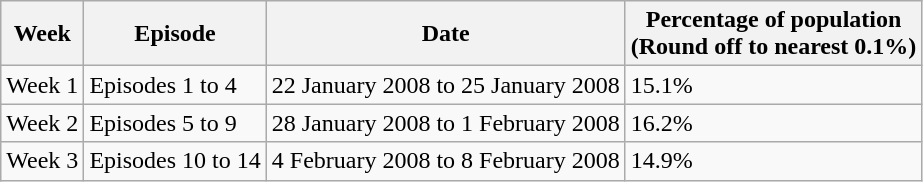<table class="wikitable">
<tr>
<th>Week</th>
<th>Episode</th>
<th>Date</th>
<th>Percentage of population<br>(Round off to nearest 0.1%)</th>
</tr>
<tr>
<td>Week 1</td>
<td>Episodes 1 to 4</td>
<td>22 January 2008 to 25 January 2008</td>
<td>15.1%</td>
</tr>
<tr>
<td>Week 2</td>
<td>Episodes 5 to 9</td>
<td>28 January 2008 to 1 February 2008</td>
<td>16.2%</td>
</tr>
<tr>
<td>Week 3</td>
<td>Episodes 10 to 14</td>
<td>4 February 2008 to 8 February 2008</td>
<td>14.9%</td>
</tr>
</table>
